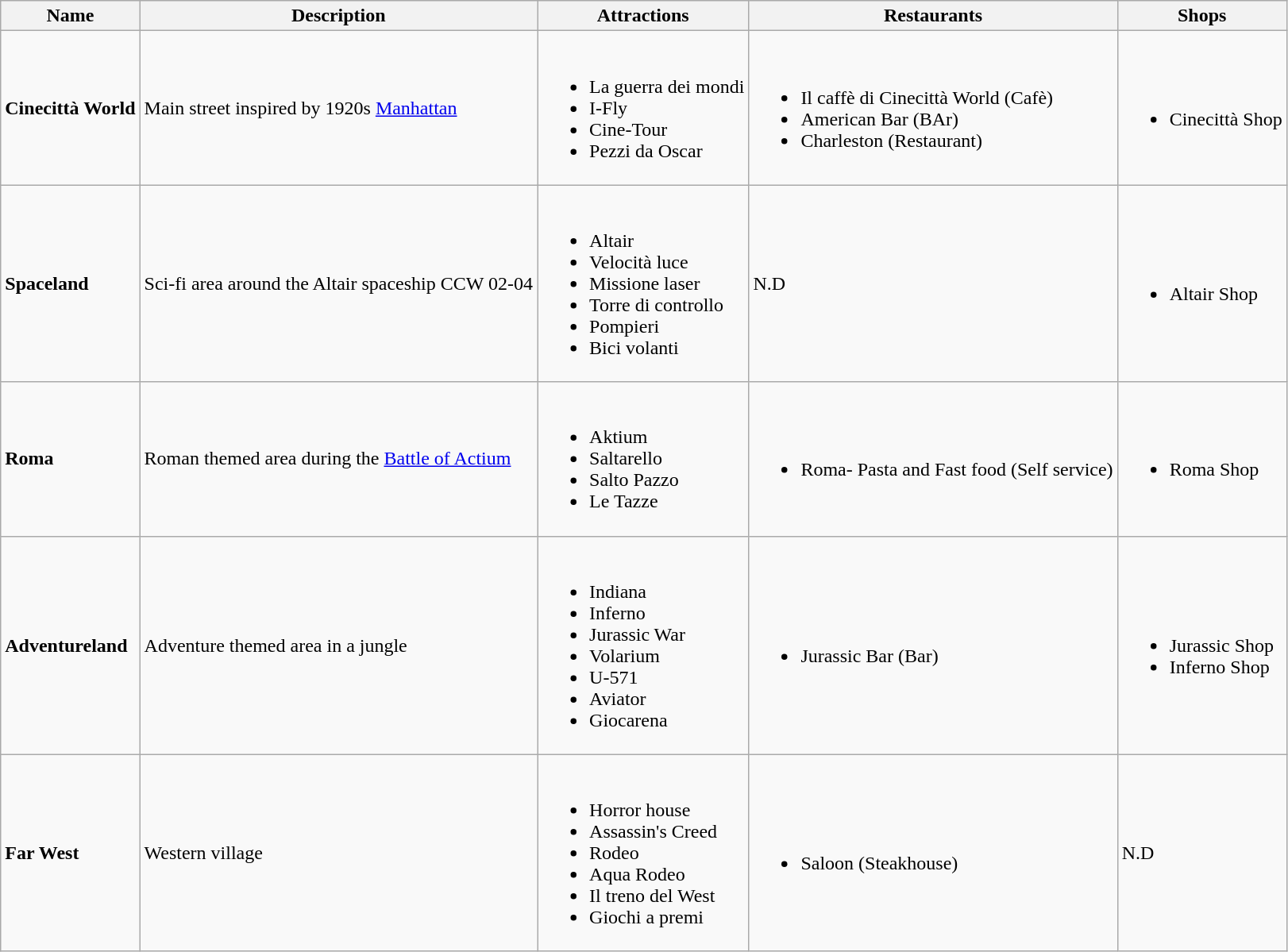<table class="wikitable">
<tr>
<th>Name</th>
<th>Description</th>
<th>Attractions</th>
<th>Restaurants</th>
<th>Shops</th>
</tr>
<tr>
<td><strong>Cinecittà World</strong></td>
<td>Main street inspired by 1920s <a href='#'>Manhattan</a></td>
<td><br><ul><li>La guerra dei mondi</li><li>I-Fly</li><li>Cine-Tour</li><li>Pezzi da Oscar</li></ul></td>
<td><br><ul><li>Il caffè di Cinecittà World (Cafè)</li><li>American Bar (BAr)</li><li>Charleston (Restaurant)</li></ul></td>
<td><br><ul><li>Cinecittà Shop</li></ul></td>
</tr>
<tr>
<td><strong>Spaceland</strong></td>
<td>Sci-fi area around the Altair spaceship CCW 02-04</td>
<td><br><ul><li>Altair</li><li>Velocità luce</li><li>Missione laser</li><li>Torre di controllo</li><li>Pompieri</li><li>Bici volanti</li></ul></td>
<td>N.D</td>
<td><br><ul><li>Altair Shop</li></ul></td>
</tr>
<tr>
<td><strong>Roma</strong></td>
<td>Roman themed area during the <a href='#'>Battle of Actium</a></td>
<td><br><ul><li>Aktium</li><li>Saltarello</li><li>Salto Pazzo</li><li>Le Tazze</li></ul></td>
<td><br><ul><li>Roma- Pasta and Fast food (Self service)</li></ul></td>
<td><br><ul><li>Roma Shop</li></ul></td>
</tr>
<tr>
<td><strong>Adventureland</strong></td>
<td>Adventure themed area in a jungle</td>
<td><br><ul><li>Indiana</li><li>Inferno</li><li>Jurassic War</li><li>Volarium</li><li>U-571</li><li>Aviator</li><li>Giocarena</li></ul></td>
<td><br><ul><li>Jurassic Bar (Bar)</li></ul></td>
<td><br><ul><li>Jurassic Shop</li><li>Inferno Shop</li></ul></td>
</tr>
<tr>
<td><strong>Far West</strong></td>
<td>Western village</td>
<td><br><ul><li>Horror house</li><li>Assassin's Creed</li><li>Rodeo</li><li>Aqua Rodeo</li><li>Il treno del West</li><li>Giochi a premi</li></ul></td>
<td><br><ul><li>Saloon (Steakhouse)</li></ul></td>
<td>N.D</td>
</tr>
</table>
